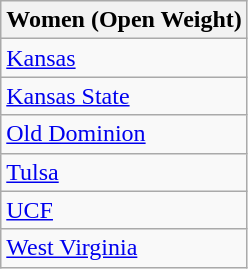<table class="wikitable">
<tr>
<th>Women (Open Weight)</th>
</tr>
<tr>
<td><a href='#'>Kansas</a></td>
</tr>
<tr>
<td><a href='#'>Kansas State</a></td>
</tr>
<tr>
<td><a href='#'>Old Dominion</a></td>
</tr>
<tr>
<td><a href='#'>Tulsa</a></td>
</tr>
<tr>
<td><a href='#'>UCF</a></td>
</tr>
<tr>
<td><a href='#'>West Virginia</a></td>
</tr>
</table>
